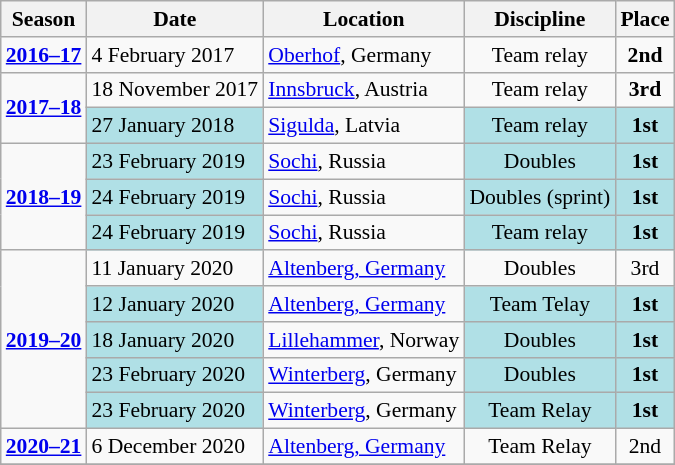<table class="wikitable sortable" style="font-size:90%" style="text-align:left">
<tr>
<th>Season</th>
<th>Date</th>
<th>Location</th>
<th>Discipline</th>
<th>Place</th>
</tr>
<tr>
<td align=center rowspan=1><strong><a href='#'>2016–17</a></strong></td>
<td>4 February 2017</td>
<td> <a href='#'>Oberhof</a>, Germany</td>
<td align=center>Team relay</td>
<td align=center><strong>2nd</strong></td>
</tr>
<tr>
<td align=center rowspan=2><strong><a href='#'>2017–18</a></strong></td>
<td>18 November 2017</td>
<td> <a href='#'>Innsbruck</a>, Austria</td>
<td align=center>Team relay</td>
<td align=center><strong>3rd</strong></td>
</tr>
<tr>
<td bgcolor="#BOEOE6">27 January 2018</td>
<td> <a href='#'>Sigulda</a>, Latvia</td>
<td bgcolor="#BOEOE6" align=center>Team relay</td>
<td bgcolor="#BOEOE6" align=center><strong>1st</strong></td>
</tr>
<tr>
<td align=center rowspan=3><strong><a href='#'>2018–19</a></strong></td>
<td bgcolor="#BOEOE6">23 February 2019</td>
<td> <a href='#'>Sochi</a>, Russia</td>
<td bgcolor="#BOEOE6" align=center>Doubles</td>
<td bgcolor="#BOEOE6" align=center><strong>1st</strong></td>
</tr>
<tr>
<td bgcolor="#BOEOE6">24 February 2019</td>
<td> <a href='#'>Sochi</a>, Russia</td>
<td bgcolor="#BOEOE6" align=center>Doubles (sprint)</td>
<td bgcolor="#BOEOE6" align=center><strong>1st</strong></td>
</tr>
<tr>
<td bgcolor="#BOEOE6">24 February 2019</td>
<td> <a href='#'>Sochi</a>, Russia</td>
<td bgcolor="#BOEOE6" align=center>Team relay</td>
<td bgcolor="#BOEOE6" align=center><strong>1st</strong></td>
</tr>
<tr>
<td align=center rowspan=5><strong><a href='#'>2019–20</a></strong></td>
<td>11 January 2020</td>
<td> <a href='#'>Altenberg, Germany</a></td>
<td align=center>Doubles</td>
<td align=center>3rd</td>
</tr>
<tr>
<td bgcolor="#BOEOE6">12 January 2020</td>
<td> <a href='#'>Altenberg, Germany</a></td>
<td bgcolor="#BOEOE6" align=center>Team Telay</td>
<td bgcolor="#BOEOE6" align=center><strong>1st</strong></td>
</tr>
<tr>
<td bgcolor="#BOEOE6">18 January 2020</td>
<td> <a href='#'>Lillehammer</a>, Norway</td>
<td bgcolor="#BOEOE6" align=center>Doubles</td>
<td bgcolor="#BOEOE6" align=center><strong>1st</strong></td>
</tr>
<tr>
<td bgcolor="#BOEOE6">23 February 2020</td>
<td> <a href='#'>Winterberg</a>, Germany</td>
<td bgcolor="#BOEOE6" align=center>Doubles</td>
<td bgcolor="#BOEOE6" align=center><strong>1st</strong></td>
</tr>
<tr>
<td bgcolor="#BOEOE6">23 February 2020</td>
<td> <a href='#'>Winterberg</a>, Germany</td>
<td bgcolor="#BOEOE6" align=center>Team Relay</td>
<td bgcolor="#BOEOE6" align=center><strong>1st</strong></td>
</tr>
<tr>
<td rowspan=1 align=center><strong><a href='#'>2020–21</a></strong></td>
<td>6 December 2020</td>
<td> <a href='#'>Altenberg, Germany</a></td>
<td align=center>Team Relay</td>
<td align=center>2nd</td>
</tr>
<tr>
</tr>
</table>
